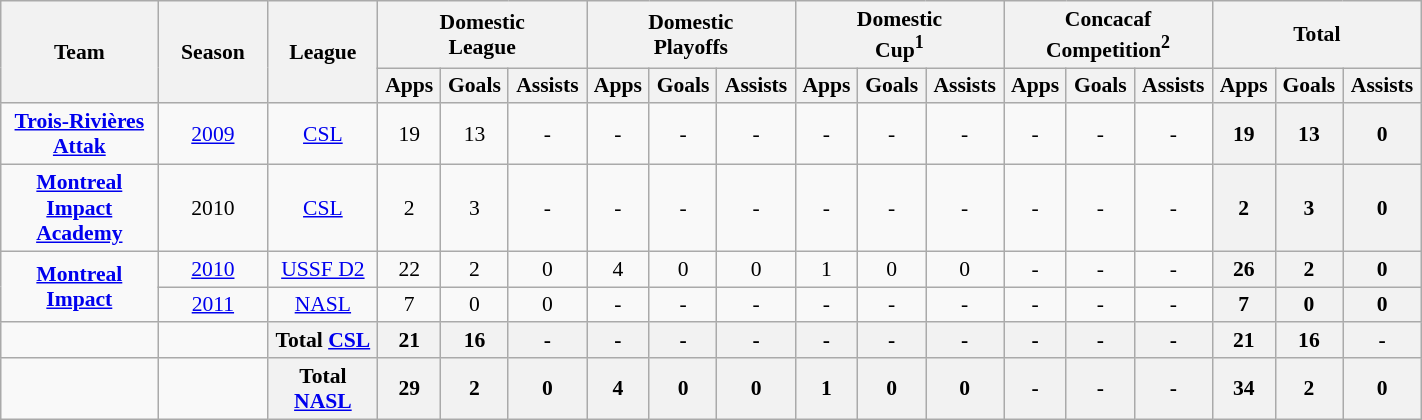<table class="wikitable" style=font-size:90% text-align: center width=75%>
<tr>
<th rowspan=2 width=10%><strong>Team</strong></th>
<th rowspan=2 width=7%><strong>Season</strong></th>
<th rowspan=2 width=7%><strong>League</strong></th>
<th colspan=3 width=10%>Domestic<br>League</th>
<th colspan=3 width=10%>Domestic<br>Playoffs</th>
<th colspan=3 width=10%>Domestic<br>Cup<sup>1</sup></th>
<th colspan=3 width=10%>Concacaf<br>Competition<sup>2</sup></th>
<th colspan=3 width=10%>Total</th>
</tr>
<tr>
<th align=center><strong>Apps</strong></th>
<th align=center><strong>Goals</strong></th>
<th align=center><strong>Assists</strong></th>
<th align=center><strong>Apps</strong></th>
<th align=center><strong>Goals</strong></th>
<th align=center><strong>Assists</strong></th>
<th align=center><strong>Apps</strong></th>
<th align=center><strong>Goals</strong></th>
<th align=center><strong>Assists</strong></th>
<th align=center><strong>Apps</strong></th>
<th align=center><strong>Goals</strong></th>
<th align=center><strong>Assists</strong></th>
<th align=center><strong>Apps</strong></th>
<th align=center><strong>Goals</strong></th>
<th align=center><strong>Assists</strong></th>
</tr>
<tr>
<td rowspan=1 align=center><strong><a href='#'>Trois-Rivières Attak</a></strong></td>
<td align=center><a href='#'>2009</a></td>
<td align=center><a href='#'>CSL</a></td>
<td align=center>19</td>
<td align=center>13</td>
<td align=center>-</td>
<td align=center>-</td>
<td align=center>-</td>
<td align=center>-</td>
<td align=center>-</td>
<td align=center>-</td>
<td align=center>-</td>
<td align=center>-</td>
<td align=center>-</td>
<td align=center>-</td>
<th align=center><strong>19</strong></th>
<th align=center><strong>13</strong></th>
<th align=center><strong>0</strong></th>
</tr>
<tr>
<td rowspan=1 align=center><strong><a href='#'>Montreal Impact Academy</a></strong></td>
<td align=center>2010</td>
<td align=center><a href='#'>CSL</a></td>
<td align=center>2</td>
<td align=center>3</td>
<td align=center>-</td>
<td align=center>-</td>
<td align=center>-</td>
<td align=center>-</td>
<td align=center>-</td>
<td align=center>-</td>
<td align=center>-</td>
<td align=center>-</td>
<td align=center>-</td>
<td align=center>-</td>
<th align=center><strong>2</strong></th>
<th align=center><strong>3</strong></th>
<th align=center><strong>0</strong></th>
</tr>
<tr>
<td rowspan=2 align=center><strong><a href='#'>Montreal Impact</a></strong></td>
<td align=center><a href='#'>2010</a></td>
<td align=center><a href='#'>USSF D2</a></td>
<td align=center>22</td>
<td align=center>2</td>
<td align=center>0</td>
<td align=center>4</td>
<td align=center>0</td>
<td align=center>0</td>
<td align=center>1</td>
<td align=center>0</td>
<td align=center>0</td>
<td align=center>-</td>
<td align=center>-</td>
<td align=center>-</td>
<th align=center><strong>26</strong></th>
<th align=center><strong>2</strong></th>
<th align=center><strong>0</strong></th>
</tr>
<tr>
<td align=center><a href='#'>2011</a></td>
<td align=center><a href='#'>NASL</a></td>
<td align=center>7</td>
<td align=center>0</td>
<td align=center>0</td>
<td align=center>-</td>
<td align=center>-</td>
<td align=center>-</td>
<td align=center>-</td>
<td align=center>-</td>
<td align=center>-</td>
<td align=center>-</td>
<td align=center>-</td>
<td align=center>-</td>
<th align=center><strong>7</strong></th>
<th align=center><strong>0</strong></th>
<th align=center><strong>0</strong></th>
</tr>
<tr>
<td></td>
<td></td>
<th>Total <a href='#'>CSL</a></th>
<th>21</th>
<th>16</th>
<th>-</th>
<th>-</th>
<th>-</th>
<th>-</th>
<th>-</th>
<th>-</th>
<th>-</th>
<th>-</th>
<th>-</th>
<th>-</th>
<th>21</th>
<th>16</th>
<th>-</th>
</tr>
<tr>
<td></td>
<td></td>
<th>Total <a href='#'>NASL</a></th>
<th>29</th>
<th>2</th>
<th>0</th>
<th>4</th>
<th>0</th>
<th>0</th>
<th>1</th>
<th>0</th>
<th>0</th>
<th>-</th>
<th>-</th>
<th>-</th>
<th>34</th>
<th>2</th>
<th>0</th>
</tr>
</table>
